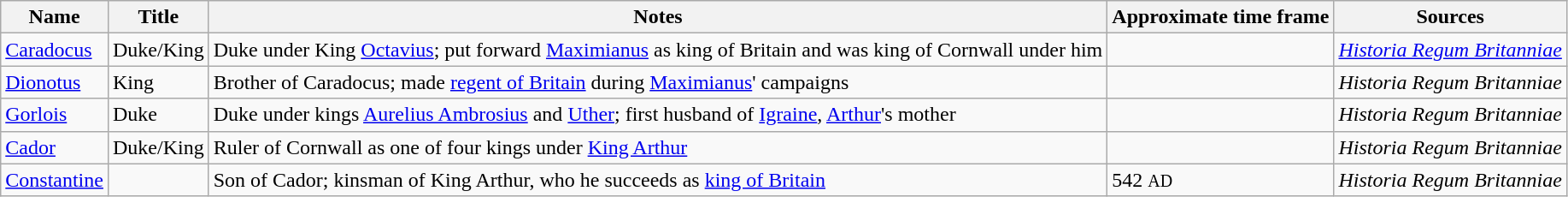<table class="wikitable">
<tr>
<th>Name</th>
<th>Title</th>
<th>Notes</th>
<th>Approximate time frame</th>
<th>Sources</th>
</tr>
<tr>
<td><a href='#'>Caradocus</a></td>
<td>Duke/King</td>
<td>Duke under King <a href='#'>Octavius</a>; put forward <a href='#'>Maximianus</a> as king of Britain and was king of Cornwall under him</td>
<td></td>
<td><em><a href='#'>Historia Regum Britanniae</a></em></td>
</tr>
<tr>
<td><a href='#'>Dionotus</a></td>
<td>King</td>
<td>Brother of Caradocus; made <a href='#'>regent of Britain</a> during <a href='#'>Maximianus</a>' campaigns</td>
<td></td>
<td><em>Historia Regum Britanniae</em></td>
</tr>
<tr>
<td><a href='#'>Gorlois</a></td>
<td>Duke</td>
<td>Duke under kings <a href='#'>Aurelius Ambrosius</a> and <a href='#'>Uther</a>; first husband of <a href='#'>Igraine</a>, <a href='#'>Arthur</a>'s mother</td>
<td></td>
<td><em>Historia Regum Britanniae</em></td>
</tr>
<tr>
<td><a href='#'>Cador</a></td>
<td>Duke/King</td>
<td>Ruler of Cornwall as one of four kings under <a href='#'>King Arthur</a></td>
<td></td>
<td><em>Historia Regum Britanniae</em></td>
</tr>
<tr>
<td><a href='#'>Constantine</a></td>
<td></td>
<td>Son of Cador; kinsman of King Arthur, who he succeeds as <a href='#'>king of Britain</a></td>
<td>542 <small>AD</small></td>
<td><em>Historia Regum Britanniae</em></td>
</tr>
</table>
